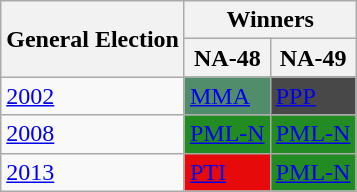<table class="wikitable">
<tr>
<th rowspan="2">General Election</th>
<th colspan="2">Winners</th>
</tr>
<tr>
<th>NA-48</th>
<th>NA-49</th>
</tr>
<tr>
<td><a href='#'>2002</a></td>
<td bgcolor=#528d6b><a href='#'>MMA</a></td>
<td bgcolor=#484848><a href='#'>PPP</a></td>
</tr>
<tr>
<td><a href='#'>2008</a></td>
<td bgcolor=#228b22><a href='#'>PML-N</a></td>
<td bgcolor=#228b22><a href='#'>PML-N</a></td>
</tr>
<tr>
<td><a href='#'>2013</a></td>
<td bgcolor=#e70a0a><a href='#'>PTI</a></td>
<td bgcolor=#228b22><a href='#'>PML-N</a></td>
</tr>
</table>
